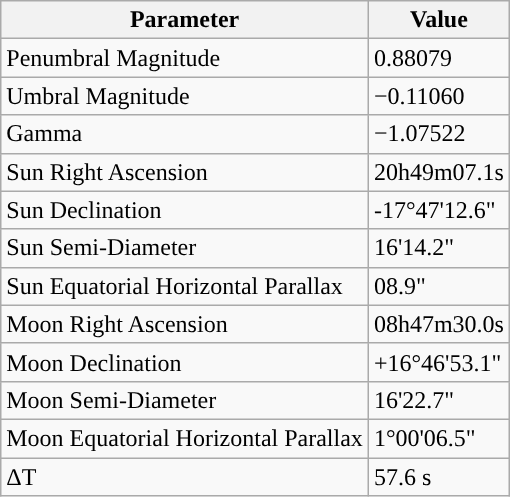<table class="wikitable">
<tr>
<th>Parameter</th>
<th>Value</th>
</tr>
<tr>
<td>Penumbral Magnitude</td>
<td>0.88079</td>
</tr>
<tr>
<td>Umbral Magnitude</td>
<td>−0.11060</td>
</tr>
<tr>
<td>Gamma</td>
<td>−1.07522</td>
</tr>
<tr>
<td>Sun Right Ascension</td>
<td>20h49m07.1s</td>
</tr>
<tr>
<td>Sun Declination</td>
<td>-17°47'12.6"</td>
</tr>
<tr>
<td>Sun Semi-Diameter</td>
<td>16'14.2"</td>
</tr>
<tr>
<td>Sun Equatorial Horizontal Parallax</td>
<td>08.9"</td>
</tr>
<tr>
<td>Moon Right Ascension</td>
<td>08h47m30.0s</td>
</tr>
<tr>
<td>Moon Declination</td>
<td>+16°46'53.1"</td>
</tr>
<tr>
<td>Moon Semi-Diameter</td>
<td>16'22.7"</td>
</tr>
<tr>
<td>Moon Equatorial Horizontal Parallax</td>
<td>1°00'06.5"</td>
</tr>
<tr>
<td>ΔT</td>
<td>57.6 s</td>
</tr>
</table>
